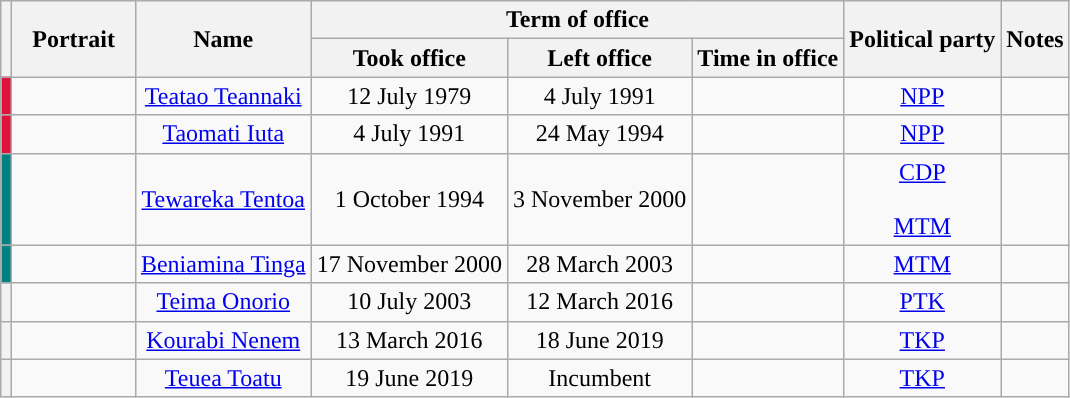<table class="wikitable" style="text-align:center">
<tr>
<th rowspan="2"></th>
<th rowspan="2" style="width:75px;">Portrait</th>
<th rowspan="2">Name<br></th>
<th colspan="3">Term of office</th>
<th rowspan="2">Political party</th>
<th rowspan="2">Notes</th>
</tr>
<tr>
<th>Took office</th>
<th>Left office</th>
<th>Time in office</th>
</tr>
<tr>
<th style="background:#DC143C;"></th>
<td></td>
<td><a href='#'>Teatao Teannaki</a><br></td>
<td>12 July 1979</td>
<td>4 July 1991</td>
<td></td>
<td><a href='#'>NPP</a></td>
<td></td>
</tr>
<tr>
<th style="background:#DC143C;"></th>
<td></td>
<td><a href='#'>Taomati Iuta</a><br></td>
<td>4 July 1991</td>
<td>24 May 1994</td>
<td></td>
<td><a href='#'>NPP</a></td>
<td></td>
</tr>
<tr>
<th style="background:#008080;"></th>
<td></td>
<td><a href='#'>Tewareka Tentoa</a><br></td>
<td>1 October 1994</td>
<td>3 November 2000</td>
<td></td>
<td><a href='#'>CDP</a><br><br><a href='#'>MTM</a></td>
<td></td>
</tr>
<tr>
<th style="background:#008080;"></th>
<td></td>
<td><a href='#'>Beniamina Tinga</a><br></td>
<td>17 November 2000</td>
<td>28 March 2003</td>
<td></td>
<td><a href='#'>MTM</a></td>
<td></td>
</tr>
<tr>
<th style="background:"></th>
<td></td>
<td><a href='#'>Teima Onorio</a><br></td>
<td>10 July 2003</td>
<td>12 March 2016</td>
<td></td>
<td><a href='#'>PTK</a></td>
<td></td>
</tr>
<tr>
<th style="background:"></th>
<td></td>
<td><a href='#'>Kourabi Nenem</a><br></td>
<td>13 March 2016</td>
<td>18 June 2019</td>
<td></td>
<td><a href='#'>TKP</a></td>
<td></td>
</tr>
<tr>
<th style="background:"></th>
<td></td>
<td><a href='#'>Teuea Toatu</a><br></td>
<td>19 June 2019</td>
<td>Incumbent</td>
<td></td>
<td><a href='#'>TKP</a></td>
<td></td>
</tr>
</table>
